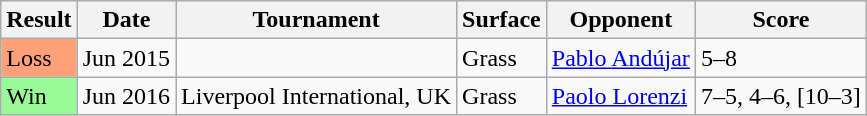<table class="sortable wikitable">
<tr>
<th>Result</th>
<th>Date</th>
<th>Tournament</th>
<th>Surface</th>
<th>Opponent</th>
<th class="unsortable">Score</th>
</tr>
<tr>
<td bgcolor=#FFA07A>Loss</td>
<td>Jun 2015</td>
<td></td>
<td>Grass</td>
<td> <a href='#'>Pablo Andújar</a></td>
<td>5–8</td>
</tr>
<tr>
<td bgcolor=98FB98>Win</td>
<td>Jun 2016</td>
<td>Liverpool International, UK</td>
<td>Grass</td>
<td> <a href='#'>Paolo Lorenzi</a></td>
<td>7–5, 4–6, [10–3]</td>
</tr>
</table>
